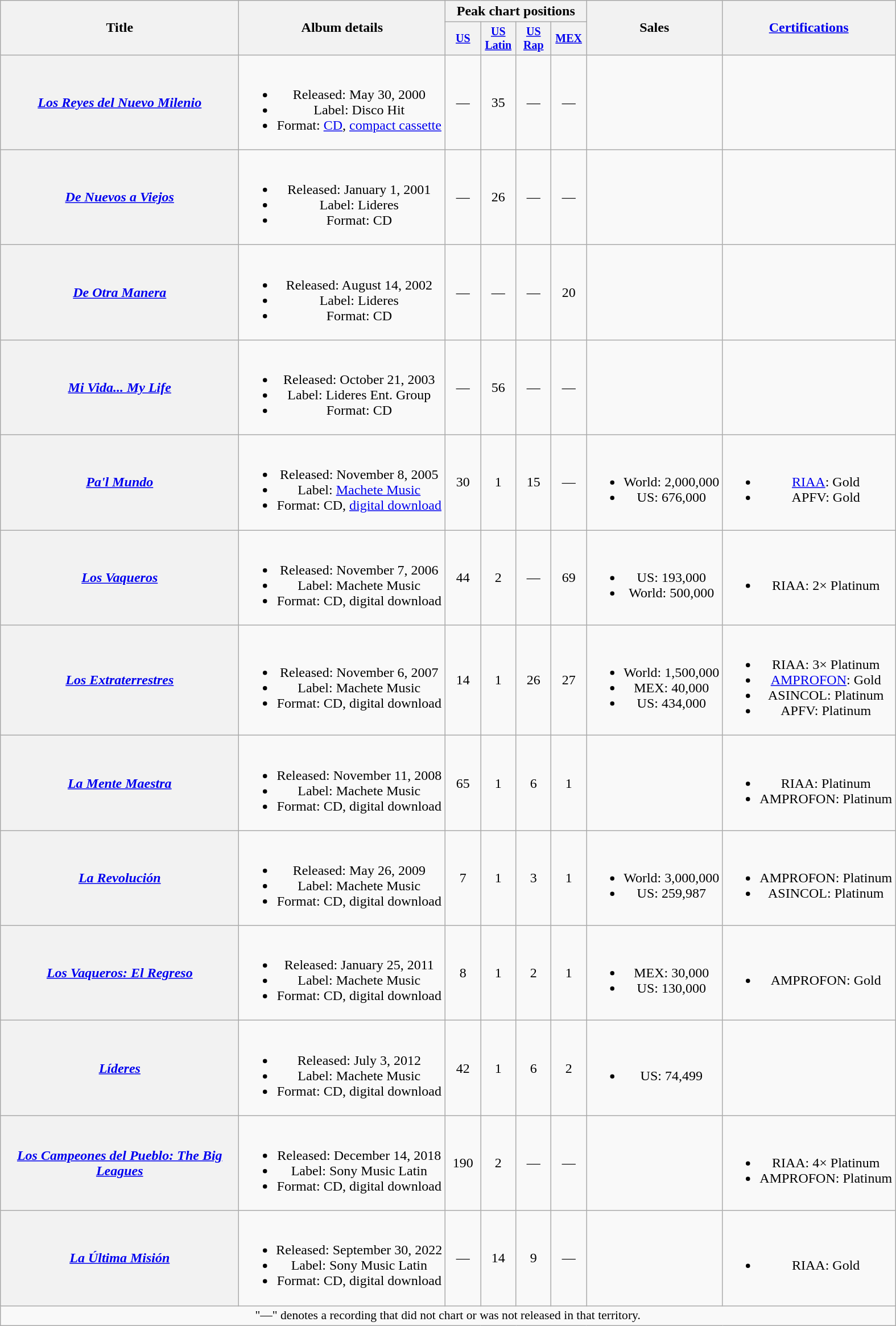<table class="wikitable plainrowheaders" style="text-align:center;" border="1">
<tr>
<th rowspan="2" style="width:17em;">Title</th>
<th rowspan="2">Album details</th>
<th colspan="4">Peak chart positions</th>
<th rowspan="2">Sales</th>
<th rowspan="2"><a href='#'>Certifications</a></th>
</tr>
<tr style="font-size:smaller;">
<th scope="col" style="width:35px;"><a href='#'>US</a><br></th>
<th scope="col" style="width:35px;"><a href='#'>US<br>Latin</a><br></th>
<th scope="col" style="width:35px;"><a href='#'>US<br>Rap</a><br></th>
<th scope="col" style="width:35px;"><a href='#'>MEX</a><br></th>
</tr>
<tr>
<th scope="row"><em><a href='#'>Los Reyes del Nuevo Milenio</a></em></th>
<td><br><ul><li>Released: May 30, 2000</li><li>Label: Disco Hit</li><li>Format: <a href='#'>CD</a>, <a href='#'>compact cassette</a></li></ul></td>
<td>—</td>
<td>35</td>
<td>—</td>
<td>—</td>
<td></td>
<td></td>
</tr>
<tr>
<th scope="row"><em><a href='#'>De Nuevos a Viejos</a></em></th>
<td><br><ul><li>Released: January 1, 2001</li><li>Label: Lideres</li><li>Format: CD</li></ul></td>
<td>—</td>
<td>26</td>
<td>—</td>
<td>—</td>
<td></td>
<td></td>
</tr>
<tr>
<th scope="row"><em><a href='#'>De Otra Manera</a></em></th>
<td><br><ul><li>Released: August 14, 2002</li><li>Label: Lideres</li><li>Format: CD</li></ul></td>
<td>—</td>
<td>—</td>
<td>—</td>
<td>20</td>
<td></td>
<td></td>
</tr>
<tr>
<th scope="row"><em><a href='#'>Mi Vida... My Life</a></em></th>
<td><br><ul><li>Released: October 21, 2003</li><li>Label: Lideres Ent. Group</li><li>Format: CD</li></ul></td>
<td>—</td>
<td>56</td>
<td>—</td>
<td>—</td>
<td></td>
<td></td>
</tr>
<tr>
<th scope="row"><em><a href='#'>Pa'l Mundo</a></em></th>
<td><br><ul><li>Released: November 8, 2005</li><li>Label: <a href='#'>Machete Music</a></li><li>Format: CD, <a href='#'>digital download</a></li></ul></td>
<td>30</td>
<td>1</td>
<td>15</td>
<td>—</td>
<td><br><ul><li>World: 2,000,000</li><li>US: 676,000</li></ul></td>
<td><br><ul><li><a href='#'>RIAA</a>: Gold</li><li>APFV: Gold</li></ul></td>
</tr>
<tr>
<th scope="row"><em><a href='#'>Los Vaqueros</a></em></th>
<td><br><ul><li>Released: November 7, 2006</li><li>Label: Machete Music</li><li>Format: CD, digital download</li></ul></td>
<td>44</td>
<td>2</td>
<td>—</td>
<td>69</td>
<td><br><ul><li>US: 193,000</li><li>World: 500,000</li></ul></td>
<td><br><ul><li>RIAA: 2× Platinum </li></ul></td>
</tr>
<tr>
<th scope="row"><em><a href='#'>Los Extraterrestres</a></em></th>
<td><br><ul><li>Released: November 6, 2007</li><li>Label: Machete Music</li><li>Format: CD, digital download</li></ul></td>
<td>14</td>
<td>1</td>
<td>26</td>
<td>27</td>
<td><br><ul><li>World: 1,500,000</li><li>MEX: 40,000</li><li>US: 434,000</li></ul></td>
<td><br><ul><li>RIAA: 3× Platinum </li><li><a href='#'>AMPROFON</a>: Gold</li><li>ASINCOL: Platinum</li><li>APFV: Platinum</li></ul></td>
</tr>
<tr>
<th scope="row"><em><a href='#'>La Mente Maestra</a></em></th>
<td><br><ul><li>Released:  November 11, 2008</li><li>Label: Machete Music</li><li>Format: CD, digital download</li></ul></td>
<td>65</td>
<td>1</td>
<td>6</td>
<td>1</td>
<td></td>
<td><br><ul><li>RIAA: Platinum </li><li>AMPROFON: Platinum</li></ul></td>
</tr>
<tr>
<th scope="row"><em><a href='#'>La Revolución</a></em></th>
<td><br><ul><li>Released: May 26, 2009</li><li>Label: Machete Music</li><li>Format: CD, digital download</li></ul></td>
<td>7</td>
<td>1</td>
<td>3</td>
<td>1</td>
<td><br><ul><li>World: 3,000,000</li><li>US: 259,987</li></ul></td>
<td><br><ul><li>AMPROFON: Platinum</li><li>ASINCOL: Platinum </li></ul></td>
</tr>
<tr>
<th scope="row"><em><a href='#'>Los Vaqueros: El Regreso</a></em></th>
<td><br><ul><li>Released: January 25, 2011</li><li>Label: Machete Music</li><li>Format: CD, digital download</li></ul></td>
<td>8</td>
<td>1</td>
<td>2</td>
<td>1</td>
<td><br><ul><li>MEX: 30,000</li><li>US: 130,000</li></ul></td>
<td><br><ul><li>AMPROFON: Gold</li></ul></td>
</tr>
<tr>
<th scope="row"><em><a href='#'>Líderes</a></em></th>
<td><br><ul><li>Released: July 3, 2012</li><li>Label: Machete Music</li><li>Format: CD, digital download</li></ul></td>
<td>42</td>
<td>1</td>
<td>6</td>
<td>2</td>
<td><br><ul><li>US: 74,499</li></ul></td>
<td></td>
</tr>
<tr>
<th scope="row"><em><a href='#'>Los Campeones del Pueblo: The Big Leagues</a></em></th>
<td><br><ul><li>Released: December 14, 2018</li><li>Label: Sony Music Latin</li><li>Format: CD, digital download</li></ul></td>
<td>190</td>
<td>2</td>
<td>—</td>
<td>—</td>
<td></td>
<td><br><ul><li>RIAA: 4× Platinum </li><li>AMPROFON: Platinum</li></ul></td>
</tr>
<tr>
<th scope="row"><em><a href='#'>La Última Misión</a></em></th>
<td><br><ul><li>Released: September 30, 2022</li><li>Label: Sony Music Latin</li><li>Format: CD, digital download</li></ul></td>
<td>—</td>
<td>14</td>
<td>9</td>
<td>—</td>
<td></td>
<td><br><ul><li>RIAA: Gold </li></ul></td>
</tr>
<tr>
<td colspan="22" style="font-size:90%" align="center">"—" denotes a recording that did not chart or was not released in that territory.</td>
</tr>
</table>
